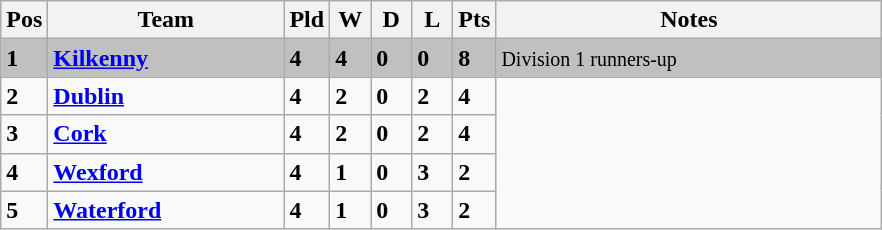<table class="wikitable" style="text-align: centre;">
<tr>
<th width=20>Pos</th>
<th width=150>Team</th>
<th width=20>Pld</th>
<th width=20>W</th>
<th width=20>D</th>
<th width=20>L</th>
<th width=20>Pts</th>
<th width=250>Notes</th>
</tr>
<tr style="background:silver;">
<td><strong>1</strong></td>
<td align=left><strong> <a href='#'>Kilkenny</a> </strong></td>
<td><strong>4</strong></td>
<td><strong>4</strong></td>
<td><strong>0</strong></td>
<td><strong>0</strong></td>
<td><strong>8</strong></td>
<td><small> Division 1 runners-up</small></td>
</tr>
<tr>
<td><strong>2</strong></td>
<td align=left><strong> <a href='#'>Dublin</a> </strong></td>
<td><strong>4</strong></td>
<td><strong>2</strong></td>
<td><strong>0</strong></td>
<td><strong>2</strong></td>
<td><strong>4</strong></td>
</tr>
<tr>
<td><strong>3</strong></td>
<td align=left><strong> <a href='#'>Cork</a> </strong></td>
<td><strong>4</strong></td>
<td><strong>2</strong></td>
<td><strong>0</strong></td>
<td><strong>2</strong></td>
<td><strong>4</strong></td>
</tr>
<tr>
<td><strong>4</strong></td>
<td align=left><strong> <a href='#'>Wexford</a> </strong></td>
<td><strong>4</strong></td>
<td><strong>1</strong></td>
<td><strong>0</strong></td>
<td><strong>3</strong></td>
<td><strong>2</strong></td>
</tr>
<tr>
<td><strong>5</strong></td>
<td align=left><strong> <a href='#'>Waterford</a> </strong></td>
<td><strong>4</strong></td>
<td><strong>1</strong></td>
<td><strong>0</strong></td>
<td><strong>3</strong></td>
<td><strong>2</strong></td>
</tr>
</table>
